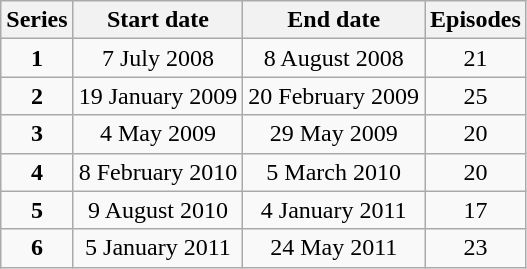<table class="wikitable" style="text-align:center;">
<tr>
<th>Series</th>
<th>Start date</th>
<th>End date</th>
<th>Episodes</th>
</tr>
<tr>
<td><strong>1</strong></td>
<td>7 July 2008</td>
<td>8 August 2008</td>
<td>21</td>
</tr>
<tr>
<td><strong>2</strong></td>
<td>19 January 2009</td>
<td>20 February 2009</td>
<td>25</td>
</tr>
<tr>
<td><strong>3</strong></td>
<td>4 May 2009</td>
<td>29 May 2009</td>
<td>20</td>
</tr>
<tr>
<td><strong>4</strong></td>
<td>8 February 2010</td>
<td>5 March 2010</td>
<td>20</td>
</tr>
<tr>
<td><strong>5</strong></td>
<td>9 August 2010</td>
<td>4 January 2011</td>
<td>17</td>
</tr>
<tr>
<td><strong>6</strong></td>
<td>5 January 2011</td>
<td>24 May 2011</td>
<td>23</td>
</tr>
</table>
